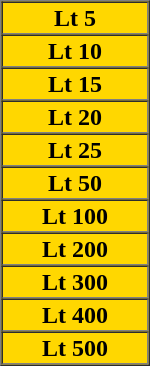<table border="1" cellspacing="0" cellpadding="1" width="100px" style="background:gold;text-align:center">
<tr>
<td><strong> Lt 5</strong></td>
</tr>
<tr>
<td><strong>Lt 10</strong></td>
</tr>
<tr>
<td><strong>Lt 15</strong></td>
</tr>
<tr>
<td><strong>Lt 20</strong></td>
</tr>
<tr>
<td><strong>Lt 25</strong></td>
</tr>
<tr>
<td><strong>Lt 50</strong></td>
</tr>
<tr>
<td><strong>Lt 100</strong></td>
</tr>
<tr>
<td><strong>Lt 200</strong></td>
</tr>
<tr>
<td><strong>Lt 300</strong></td>
</tr>
<tr>
<td><strong>Lt 400</strong></td>
</tr>
<tr>
<td><strong>Lt 500</strong></td>
</tr>
</table>
